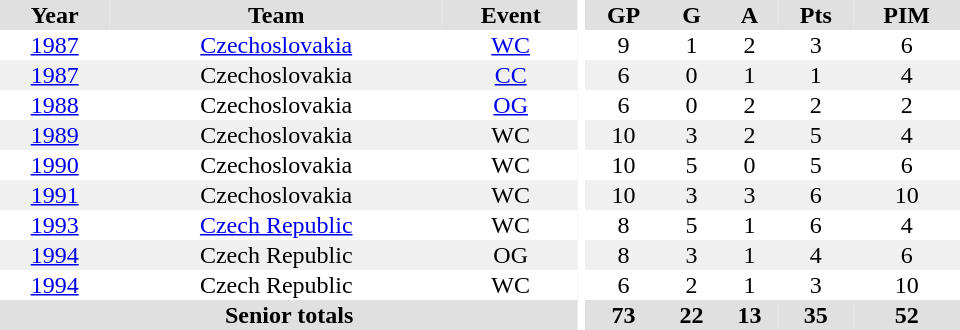<table border="0" cellpadding="1" cellspacing="0" ID="Table3" style="text-align:center; width:40em">
<tr ALIGN="center" bgcolor="#e0e0e0">
<th>Year</th>
<th>Team</th>
<th>Event</th>
<th rowspan="99" bgcolor="#ffffff"></th>
<th>GP</th>
<th>G</th>
<th>A</th>
<th>Pts</th>
<th>PIM</th>
</tr>
<tr>
<td><a href='#'>1987</a></td>
<td><a href='#'>Czechoslovakia</a></td>
<td><a href='#'>WC</a></td>
<td>9</td>
<td>1</td>
<td>2</td>
<td>3</td>
<td>6</td>
</tr>
<tr bgcolor="#f0f0f0">
<td><a href='#'>1987</a></td>
<td>Czechoslovakia</td>
<td><a href='#'>CC</a></td>
<td>6</td>
<td>0</td>
<td>1</td>
<td>1</td>
<td>4</td>
</tr>
<tr>
<td><a href='#'>1988</a></td>
<td>Czechoslovakia</td>
<td><a href='#'>OG</a></td>
<td>6</td>
<td>0</td>
<td>2</td>
<td>2</td>
<td>2</td>
</tr>
<tr bgcolor="#f0f0f0">
<td><a href='#'>1989</a></td>
<td>Czechoslovakia</td>
<td>WC</td>
<td>10</td>
<td>3</td>
<td>2</td>
<td>5</td>
<td>4</td>
</tr>
<tr>
<td><a href='#'>1990</a></td>
<td>Czechoslovakia</td>
<td>WC</td>
<td>10</td>
<td>5</td>
<td>0</td>
<td>5</td>
<td>6</td>
</tr>
<tr bgcolor="#f0f0f0">
<td><a href='#'>1991</a></td>
<td>Czechoslovakia</td>
<td>WC</td>
<td>10</td>
<td>3</td>
<td>3</td>
<td>6</td>
<td>10</td>
</tr>
<tr>
<td><a href='#'>1993</a></td>
<td><a href='#'>Czech Republic</a></td>
<td>WC</td>
<td>8</td>
<td>5</td>
<td>1</td>
<td>6</td>
<td>4</td>
</tr>
<tr bgcolor="#f0f0f0">
<td><a href='#'>1994</a></td>
<td>Czech Republic</td>
<td>OG</td>
<td>8</td>
<td>3</td>
<td>1</td>
<td>4</td>
<td>6</td>
</tr>
<tr>
<td><a href='#'>1994</a></td>
<td>Czech Republic</td>
<td>WC</td>
<td>6</td>
<td>2</td>
<td>1</td>
<td>3</td>
<td>10</td>
</tr>
<tr bgcolor="#e0e0e0">
<th colspan="3">Senior totals</th>
<th>73</th>
<th>22</th>
<th>13</th>
<th>35</th>
<th>52</th>
</tr>
</table>
